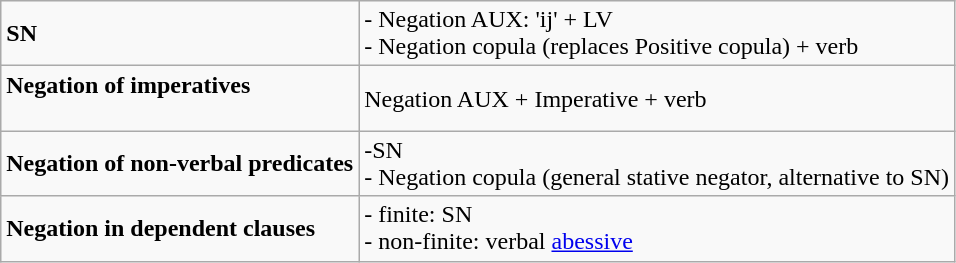<table class="wikitable">
<tr>
<td><strong>SN</strong></td>
<td>- Negation AUX: 'ij' + LV<br>- Negation copula (replaces Positive copula) + verb</td>
</tr>
<tr>
<td><strong>Negation of imperatives</strong><br><br></td>
<td>Negation AUX + Imperative + verb</td>
</tr>
<tr>
<td><strong>Negation of non-verbal predicates</strong></td>
<td>-SN<br>- Negation copula (general stative negator, alternative to SN)</td>
</tr>
<tr>
<td><strong>Negation in dependent clauses</strong></td>
<td>- finite: SN<br>- non-finite: verbal <a href='#'>abessive</a></td>
</tr>
</table>
